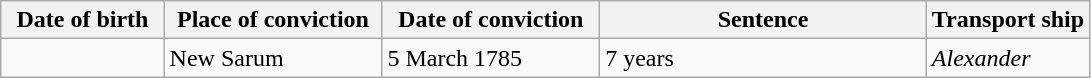<table class="wikitable sortable plainrowheaders" style="width=1024px;">
<tr>
<th style="width: 15%;">Date of birth</th>
<th style="width: 20%;">Place of conviction</th>
<th style="width: 20%;">Date of conviction</th>
<th style="width: 30%;">Sentence</th>
<th style="width: 15%;">Transport ship</th>
</tr>
<tr>
<td></td>
<td>New Sarum</td>
<td>5 March 1785</td>
<td>7 years</td>
<td><em>Alexander</em></td>
</tr>
</table>
